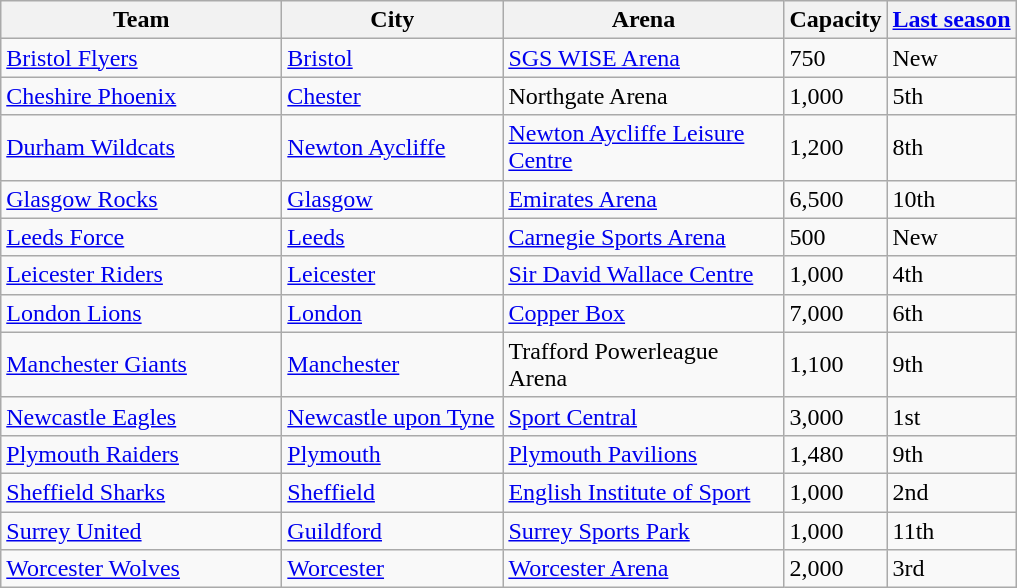<table class="wikitable sortable">
<tr>
<th scope="col" style="width: 180px;">Team</th>
<th scope="col" style="width: 140px;">City</th>
<th scope="col" style="width: 180px;">Arena</th>
<th>Capacity</th>
<th><a href='#'>Last season</a></th>
</tr>
<tr>
<td><a href='#'>Bristol Flyers</a></td>
<td><a href='#'>Bristol</a></td>
<td><a href='#'>SGS WISE Arena</a></td>
<td>750</td>
<td>New</td>
</tr>
<tr>
<td><a href='#'>Cheshire Phoenix</a></td>
<td><a href='#'>Chester</a></td>
<td>Northgate Arena</td>
<td>1,000</td>
<td>5th</td>
</tr>
<tr>
<td><a href='#'>Durham Wildcats</a></td>
<td><a href='#'>Newton Aycliffe</a></td>
<td><a href='#'>Newton Aycliffe Leisure Centre</a></td>
<td>1,200</td>
<td>8th</td>
</tr>
<tr>
<td><a href='#'>Glasgow Rocks</a></td>
<td><a href='#'>Glasgow</a></td>
<td><a href='#'>Emirates Arena</a></td>
<td>6,500</td>
<td>10th</td>
</tr>
<tr>
<td><a href='#'>Leeds Force</a></td>
<td><a href='#'>Leeds</a></td>
<td><a href='#'>Carnegie Sports Arena</a></td>
<td>500</td>
<td>New</td>
</tr>
<tr>
<td><a href='#'>Leicester Riders</a></td>
<td><a href='#'>Leicester</a></td>
<td><a href='#'>Sir David Wallace Centre</a></td>
<td>1,000</td>
<td>4th</td>
</tr>
<tr>
<td><a href='#'>London Lions</a></td>
<td><a href='#'>London</a></td>
<td><a href='#'>Copper Box</a></td>
<td>7,000</td>
<td>6th</td>
</tr>
<tr>
<td><a href='#'>Manchester Giants</a></td>
<td><a href='#'>Manchester</a></td>
<td>Trafford Powerleague Arena</td>
<td>1,100</td>
<td>9th</td>
</tr>
<tr>
<td><a href='#'>Newcastle Eagles</a></td>
<td><a href='#'>Newcastle upon Tyne</a></td>
<td><a href='#'>Sport Central</a></td>
<td>3,000</td>
<td>1st</td>
</tr>
<tr>
<td><a href='#'>Plymouth Raiders</a></td>
<td><a href='#'>Plymouth</a></td>
<td><a href='#'>Plymouth Pavilions</a></td>
<td>1,480</td>
<td>9th</td>
</tr>
<tr>
<td><a href='#'>Sheffield Sharks</a></td>
<td><a href='#'>Sheffield</a></td>
<td><a href='#'>English Institute of Sport</a></td>
<td>1,000</td>
<td>2nd</td>
</tr>
<tr>
<td><a href='#'>Surrey United</a></td>
<td><a href='#'>Guildford</a></td>
<td><a href='#'>Surrey Sports Park</a></td>
<td>1,000</td>
<td>11th</td>
</tr>
<tr>
<td><a href='#'>Worcester Wolves</a></td>
<td><a href='#'>Worcester</a></td>
<td><a href='#'>Worcester Arena</a></td>
<td>2,000</td>
<td>3rd</td>
</tr>
</table>
